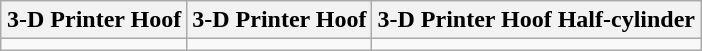<table class="wikitable" style="margin:1em auto;">
<tr>
<th>3-D Printer Hoof</th>
<th>3-D Printer Hoof</th>
<th>3-D Printer Hoof Half-cylinder</th>
</tr>
<tr>
<td></td>
<td></td>
<td></td>
</tr>
</table>
